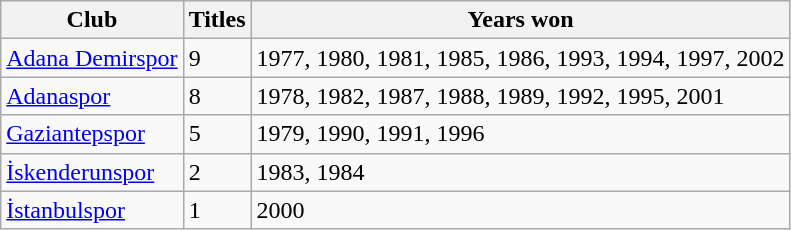<table class="wikitable">
<tr>
<th>Club</th>
<th>Titles</th>
<th>Years won</th>
</tr>
<tr>
<td><a href='#'>Adana Demirspor</a></td>
<td>9</td>
<td>1977, 1980, 1981, 1985, 1986, 1993, 1994, 1997, 2002</td>
</tr>
<tr>
<td><a href='#'>Adanaspor</a></td>
<td>8</td>
<td>1978, 1982, 1987, 1988, 1989, 1992, 1995, 2001</td>
</tr>
<tr>
<td><a href='#'>Gaziantepspor</a></td>
<td>5</td>
<td>1979, 1990, 1991, 1996</td>
</tr>
<tr>
<td><a href='#'>İskenderunspor</a></td>
<td>2</td>
<td>1983, 1984</td>
</tr>
<tr>
<td><a href='#'>İstanbulspor</a></td>
<td>1</td>
<td>2000</td>
</tr>
</table>
